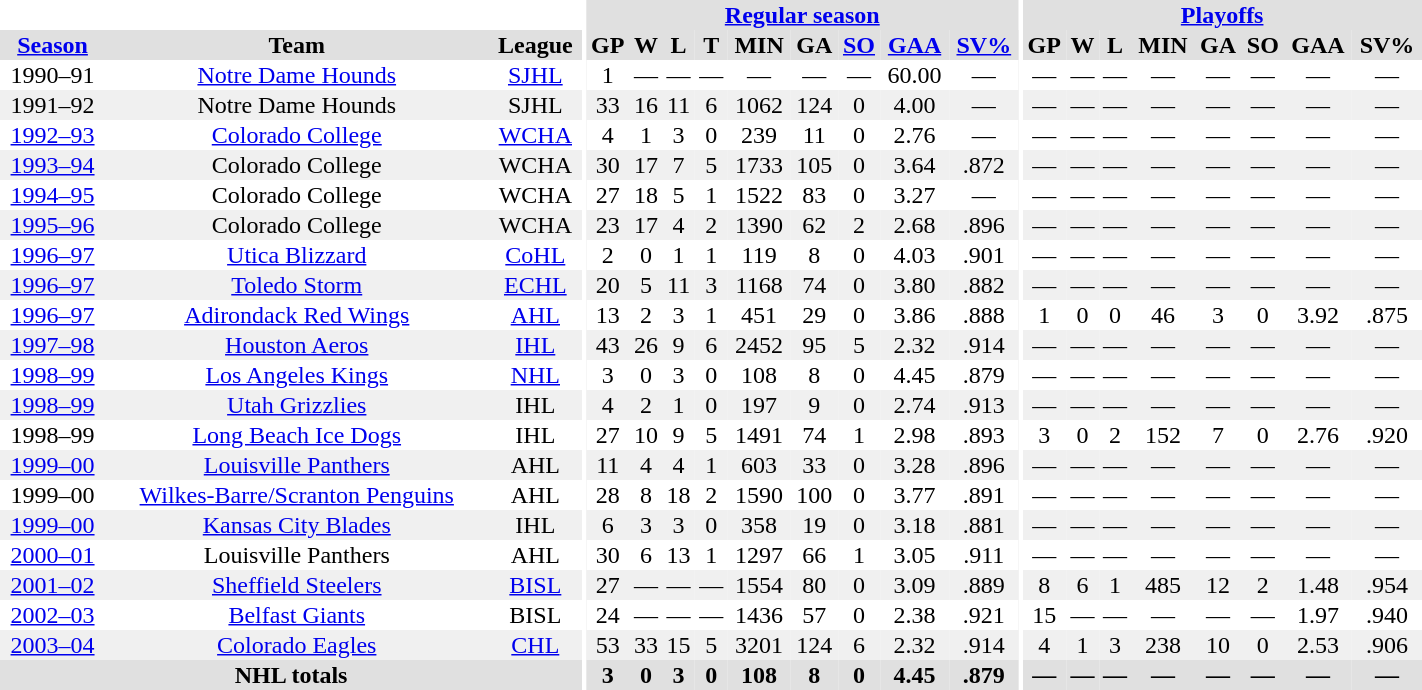<table border="0" cellpadding="1" cellspacing="0" style="width:75%; text-align:center;">
<tr bgcolor="#e0e0e0">
<th colspan="3" bgcolor="#ffffff"></th>
<th rowspan="99" bgcolor="#ffffff"></th>
<th colspan="9" bgcolor="#e0e0e0"><a href='#'>Regular season</a></th>
<th rowspan="99" bgcolor="#ffffff"></th>
<th colspan="8" bgcolor="#e0e0e0"><a href='#'>Playoffs</a></th>
</tr>
<tr bgcolor="#e0e0e0">
<th><a href='#'>Season</a></th>
<th>Team</th>
<th>League</th>
<th>GP</th>
<th>W</th>
<th>L</th>
<th>T</th>
<th>MIN</th>
<th>GA</th>
<th><a href='#'>SO</a></th>
<th><a href='#'>GAA</a></th>
<th><a href='#'>SV%</a></th>
<th>GP</th>
<th>W</th>
<th>L</th>
<th>MIN</th>
<th>GA</th>
<th>SO</th>
<th>GAA</th>
<th>SV%</th>
</tr>
<tr>
<td>1990–91</td>
<td><a href='#'>Notre Dame Hounds</a></td>
<td><a href='#'>SJHL</a></td>
<td>1</td>
<td>—</td>
<td>—</td>
<td>—</td>
<td>—</td>
<td>—</td>
<td>—</td>
<td>60.00</td>
<td>—</td>
<td>—</td>
<td>—</td>
<td>—</td>
<td>—</td>
<td>—</td>
<td>—</td>
<td>—</td>
<td>—</td>
</tr>
<tr bgcolor="#f0f0f0">
<td>1991–92</td>
<td>Notre Dame Hounds</td>
<td>SJHL</td>
<td>33</td>
<td>16</td>
<td>11</td>
<td>6</td>
<td>1062</td>
<td>124</td>
<td>0</td>
<td>4.00</td>
<td>—</td>
<td>—</td>
<td>—</td>
<td>—</td>
<td>—</td>
<td>—</td>
<td>—</td>
<td>—</td>
<td>—</td>
</tr>
<tr>
<td><a href='#'>1992–93</a></td>
<td><a href='#'>Colorado College</a></td>
<td><a href='#'>WCHA</a></td>
<td>4</td>
<td>1</td>
<td>3</td>
<td>0</td>
<td>239</td>
<td>11</td>
<td>0</td>
<td>2.76</td>
<td>—</td>
<td>—</td>
<td>—</td>
<td>—</td>
<td>—</td>
<td>—</td>
<td>—</td>
<td>—</td>
<td>—</td>
</tr>
<tr bgcolor="#f0f0f0">
<td><a href='#'>1993–94</a></td>
<td>Colorado College</td>
<td>WCHA</td>
<td>30</td>
<td>17</td>
<td>7</td>
<td>5</td>
<td>1733</td>
<td>105</td>
<td>0</td>
<td>3.64</td>
<td>.872</td>
<td>—</td>
<td>—</td>
<td>—</td>
<td>—</td>
<td>—</td>
<td>—</td>
<td>—</td>
<td>—</td>
</tr>
<tr>
<td><a href='#'>1994–95</a></td>
<td>Colorado College</td>
<td>WCHA</td>
<td>27</td>
<td>18</td>
<td>5</td>
<td>1</td>
<td>1522</td>
<td>83</td>
<td>0</td>
<td>3.27</td>
<td>—</td>
<td>—</td>
<td>—</td>
<td>—</td>
<td>—</td>
<td>—</td>
<td>—</td>
<td>—</td>
<td>—</td>
</tr>
<tr bgcolor="#f0f0f0">
<td><a href='#'>1995–96</a></td>
<td>Colorado College</td>
<td>WCHA</td>
<td>23</td>
<td>17</td>
<td>4</td>
<td>2</td>
<td>1390</td>
<td>62</td>
<td>2</td>
<td>2.68</td>
<td>.896</td>
<td>—</td>
<td>—</td>
<td>—</td>
<td>—</td>
<td>—</td>
<td>—</td>
<td>—</td>
<td>—</td>
</tr>
<tr>
<td><a href='#'>1996–97</a></td>
<td><a href='#'>Utica Blizzard</a></td>
<td><a href='#'>CoHL</a></td>
<td>2</td>
<td>0</td>
<td>1</td>
<td>1</td>
<td>119</td>
<td>8</td>
<td>0</td>
<td>4.03</td>
<td>.901</td>
<td>—</td>
<td>—</td>
<td>—</td>
<td>—</td>
<td>—</td>
<td>—</td>
<td>—</td>
<td>—</td>
</tr>
<tr bgcolor="#f0f0f0">
<td><a href='#'>1996–97</a></td>
<td><a href='#'>Toledo Storm</a></td>
<td><a href='#'>ECHL</a></td>
<td>20</td>
<td>5</td>
<td>11</td>
<td>3</td>
<td>1168</td>
<td>74</td>
<td>0</td>
<td>3.80</td>
<td>.882</td>
<td>—</td>
<td>—</td>
<td>—</td>
<td>—</td>
<td>—</td>
<td>—</td>
<td>—</td>
<td>—</td>
</tr>
<tr>
<td><a href='#'>1996–97</a></td>
<td><a href='#'>Adirondack Red Wings</a></td>
<td><a href='#'>AHL</a></td>
<td>13</td>
<td>2</td>
<td>3</td>
<td>1</td>
<td>451</td>
<td>29</td>
<td>0</td>
<td>3.86</td>
<td>.888</td>
<td>1</td>
<td>0</td>
<td>0</td>
<td>46</td>
<td>3</td>
<td>0</td>
<td>3.92</td>
<td>.875</td>
</tr>
<tr bgcolor="#f0f0f0">
<td><a href='#'>1997–98</a></td>
<td><a href='#'>Houston Aeros</a></td>
<td><a href='#'>IHL</a></td>
<td>43</td>
<td>26</td>
<td>9</td>
<td>6</td>
<td>2452</td>
<td>95</td>
<td>5</td>
<td>2.32</td>
<td>.914</td>
<td>—</td>
<td>—</td>
<td>—</td>
<td>—</td>
<td>—</td>
<td>—</td>
<td>—</td>
<td>—</td>
</tr>
<tr>
<td><a href='#'>1998–99</a></td>
<td><a href='#'>Los Angeles Kings</a></td>
<td><a href='#'>NHL</a></td>
<td>3</td>
<td>0</td>
<td>3</td>
<td>0</td>
<td>108</td>
<td>8</td>
<td>0</td>
<td>4.45</td>
<td>.879</td>
<td>—</td>
<td>—</td>
<td>—</td>
<td>—</td>
<td>—</td>
<td>—</td>
<td>—</td>
<td>—</td>
</tr>
<tr bgcolor="#f0f0f0">
<td><a href='#'>1998–99</a></td>
<td><a href='#'>Utah Grizzlies</a></td>
<td>IHL</td>
<td>4</td>
<td>2</td>
<td>1</td>
<td>0</td>
<td>197</td>
<td>9</td>
<td>0</td>
<td>2.74</td>
<td>.913</td>
<td>—</td>
<td>—</td>
<td>—</td>
<td>—</td>
<td>—</td>
<td>—</td>
<td>—</td>
<td>—</td>
</tr>
<tr>
<td>1998–99</td>
<td><a href='#'>Long Beach Ice Dogs</a></td>
<td>IHL</td>
<td>27</td>
<td>10</td>
<td>9</td>
<td>5</td>
<td>1491</td>
<td>74</td>
<td>1</td>
<td>2.98</td>
<td>.893</td>
<td>3</td>
<td>0</td>
<td>2</td>
<td>152</td>
<td>7</td>
<td>0</td>
<td>2.76</td>
<td>.920</td>
</tr>
<tr bgcolor="#f0f0f0">
<td><a href='#'>1999–00</a></td>
<td><a href='#'>Louisville Panthers</a></td>
<td>AHL</td>
<td>11</td>
<td>4</td>
<td>4</td>
<td>1</td>
<td>603</td>
<td>33</td>
<td>0</td>
<td>3.28</td>
<td>.896</td>
<td>—</td>
<td>—</td>
<td>—</td>
<td>—</td>
<td>—</td>
<td>—</td>
<td>—</td>
<td>—</td>
</tr>
<tr>
<td>1999–00</td>
<td><a href='#'>Wilkes-Barre/Scranton Penguins</a></td>
<td>AHL</td>
<td>28</td>
<td>8</td>
<td>18</td>
<td>2</td>
<td>1590</td>
<td>100</td>
<td>0</td>
<td>3.77</td>
<td>.891</td>
<td>—</td>
<td>—</td>
<td>—</td>
<td>—</td>
<td>—</td>
<td>—</td>
<td>—</td>
<td>—</td>
</tr>
<tr bgcolor="#f0f0f0">
<td><a href='#'>1999–00</a></td>
<td><a href='#'>Kansas City Blades</a></td>
<td>IHL</td>
<td>6</td>
<td>3</td>
<td>3</td>
<td>0</td>
<td>358</td>
<td>19</td>
<td>0</td>
<td>3.18</td>
<td>.881</td>
<td>—</td>
<td>—</td>
<td>—</td>
<td>—</td>
<td>—</td>
<td>—</td>
<td>—</td>
<td>—</td>
</tr>
<tr>
<td><a href='#'>2000–01</a></td>
<td>Louisville Panthers</td>
<td>AHL</td>
<td>30</td>
<td>6</td>
<td>13</td>
<td>1</td>
<td>1297</td>
<td>66</td>
<td>1</td>
<td>3.05</td>
<td>.911</td>
<td>—</td>
<td>—</td>
<td>—</td>
<td>—</td>
<td>—</td>
<td>—</td>
<td>—</td>
<td>—</td>
</tr>
<tr bgcolor="#f0f0f0">
<td><a href='#'>2001–02</a></td>
<td><a href='#'>Sheffield Steelers</a></td>
<td><a href='#'>BISL</a></td>
<td>27</td>
<td>—</td>
<td>—</td>
<td>—</td>
<td>1554</td>
<td>80</td>
<td>0</td>
<td>3.09</td>
<td>.889</td>
<td>8</td>
<td>6</td>
<td>1</td>
<td>485</td>
<td>12</td>
<td>2</td>
<td>1.48</td>
<td>.954</td>
</tr>
<tr>
<td><a href='#'>2002–03</a></td>
<td><a href='#'>Belfast Giants</a></td>
<td>BISL</td>
<td>24</td>
<td>—</td>
<td>—</td>
<td>—</td>
<td>1436</td>
<td>57</td>
<td>0</td>
<td>2.38</td>
<td>.921</td>
<td>15</td>
<td>—</td>
<td>—</td>
<td>—</td>
<td>—</td>
<td>—</td>
<td>1.97</td>
<td>.940</td>
</tr>
<tr bgcolor="#f0f0f0">
<td><a href='#'>2003–04</a></td>
<td><a href='#'>Colorado Eagles</a></td>
<td><a href='#'>CHL</a></td>
<td>53</td>
<td>33</td>
<td>15</td>
<td>5</td>
<td>3201</td>
<td>124</td>
<td>6</td>
<td>2.32</td>
<td>.914</td>
<td>4</td>
<td>1</td>
<td>3</td>
<td>238</td>
<td>10</td>
<td>0</td>
<td>2.53</td>
<td>.906</td>
</tr>
<tr bgcolor="#e0e0e0">
<th colspan=3>NHL totals</th>
<th>3</th>
<th>0</th>
<th>3</th>
<th>0</th>
<th>108</th>
<th>8</th>
<th>0</th>
<th>4.45</th>
<th>.879</th>
<th>—</th>
<th>—</th>
<th>—</th>
<th>—</th>
<th>—</th>
<th>—</th>
<th>—</th>
<th>—</th>
</tr>
</table>
